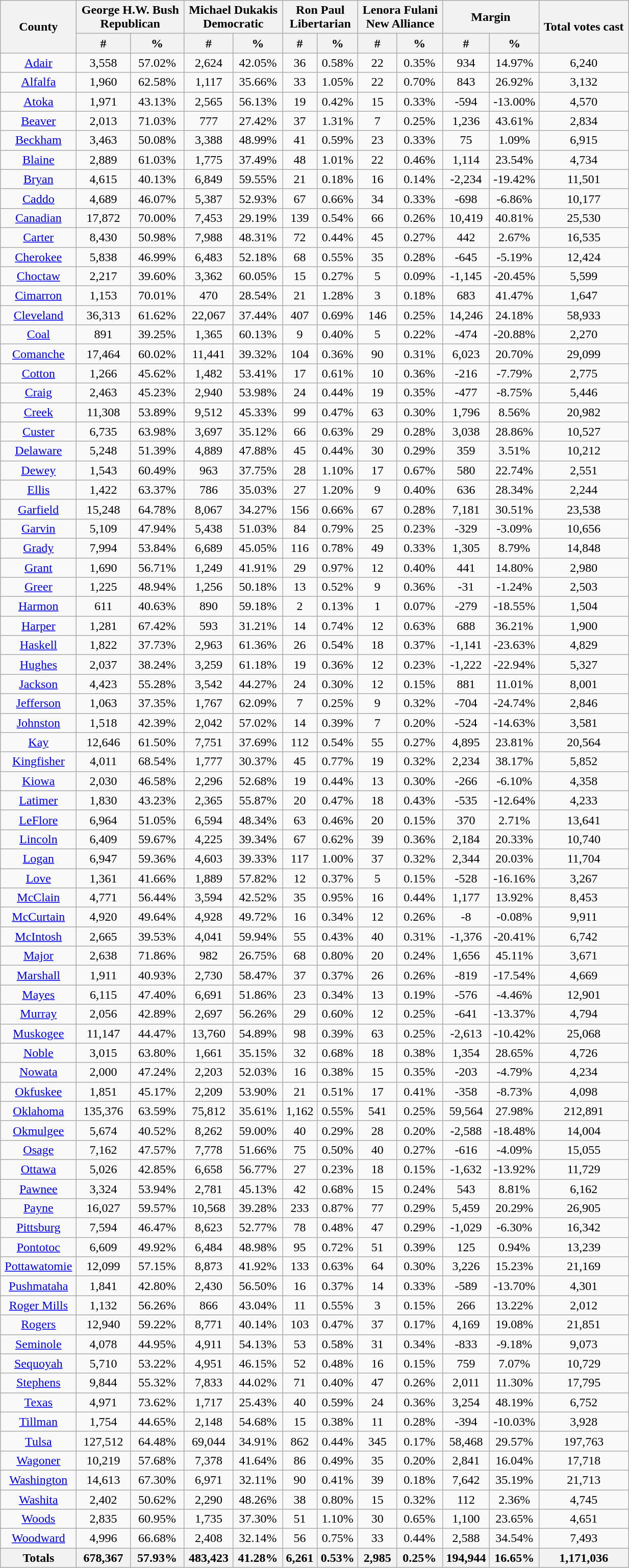<table width="65%"  class="wikitable sortable" style="text-align:center">
<tr>
<th rowspan="2">County</th>
<th colspan="2">George H.W. Bush<br>Republican</th>
<th colspan="2">Michael Dukakis<br>Democratic</th>
<th colspan="2">Ron Paul<br>Libertarian</th>
<th colspan="2">Lenora Fulani<br>New Alliance</th>
<th colspan="2">Margin</th>
<th data-sort-type="number" rowspan="2">Total votes cast</th>
</tr>
<tr>
<th data-sort-type="number">#</th>
<th data-sort-type="number">%</th>
<th data-sort-type="number">#</th>
<th data-sort-type="number">%</th>
<th data-sort-type="number">#</th>
<th data-sort-type="number">%</th>
<th data-sort-type="number">#</th>
<th data-sort-type="number">%</th>
<th data-sort-type="number">#</th>
<th data-sort-type="number">%</th>
</tr>
<tr style="text-align:center;">
<td><a href='#'>Adair</a></td>
<td>3,558</td>
<td>57.02%</td>
<td>2,624</td>
<td>42.05%</td>
<td>36</td>
<td>0.58%</td>
<td>22</td>
<td>0.35%</td>
<td>934</td>
<td>14.97%</td>
<td>6,240</td>
</tr>
<tr style="text-align:center;">
<td><a href='#'>Alfalfa</a></td>
<td>1,960</td>
<td>62.58%</td>
<td>1,117</td>
<td>35.66%</td>
<td>33</td>
<td>1.05%</td>
<td>22</td>
<td>0.70%</td>
<td>843</td>
<td>26.92%</td>
<td>3,132</td>
</tr>
<tr style="text-align:center;">
<td><a href='#'>Atoka</a></td>
<td>1,971</td>
<td>43.13%</td>
<td>2,565</td>
<td>56.13%</td>
<td>19</td>
<td>0.42%</td>
<td>15</td>
<td>0.33%</td>
<td>-594</td>
<td>-13.00%</td>
<td>4,570</td>
</tr>
<tr style="text-align:center;">
<td><a href='#'>Beaver</a></td>
<td>2,013</td>
<td>71.03%</td>
<td>777</td>
<td>27.42%</td>
<td>37</td>
<td>1.31%</td>
<td>7</td>
<td>0.25%</td>
<td>1,236</td>
<td>43.61%</td>
<td>2,834</td>
</tr>
<tr style="text-align:center;">
<td><a href='#'>Beckham</a></td>
<td>3,463</td>
<td>50.08%</td>
<td>3,388</td>
<td>48.99%</td>
<td>41</td>
<td>0.59%</td>
<td>23</td>
<td>0.33%</td>
<td>75</td>
<td>1.09%</td>
<td>6,915</td>
</tr>
<tr style="text-align:center;">
<td><a href='#'>Blaine</a></td>
<td>2,889</td>
<td>61.03%</td>
<td>1,775</td>
<td>37.49%</td>
<td>48</td>
<td>1.01%</td>
<td>22</td>
<td>0.46%</td>
<td>1,114</td>
<td>23.54%</td>
<td>4,734</td>
</tr>
<tr style="text-align:center;">
<td><a href='#'>Bryan</a></td>
<td>4,615</td>
<td>40.13%</td>
<td>6,849</td>
<td>59.55%</td>
<td>21</td>
<td>0.18%</td>
<td>16</td>
<td>0.14%</td>
<td>-2,234</td>
<td>-19.42%</td>
<td>11,501</td>
</tr>
<tr style="text-align:center;">
<td><a href='#'>Caddo</a></td>
<td>4,689</td>
<td>46.07%</td>
<td>5,387</td>
<td>52.93%</td>
<td>67</td>
<td>0.66%</td>
<td>34</td>
<td>0.33%</td>
<td>-698</td>
<td>-6.86%</td>
<td>10,177</td>
</tr>
<tr style="text-align:center;">
<td><a href='#'>Canadian</a></td>
<td>17,872</td>
<td>70.00%</td>
<td>7,453</td>
<td>29.19%</td>
<td>139</td>
<td>0.54%</td>
<td>66</td>
<td>0.26%</td>
<td>10,419</td>
<td>40.81%</td>
<td>25,530</td>
</tr>
<tr style="text-align:center;">
<td><a href='#'>Carter</a></td>
<td>8,430</td>
<td>50.98%</td>
<td>7,988</td>
<td>48.31%</td>
<td>72</td>
<td>0.44%</td>
<td>45</td>
<td>0.27%</td>
<td>442</td>
<td>2.67%</td>
<td>16,535</td>
</tr>
<tr style="text-align:center;">
<td><a href='#'>Cherokee</a></td>
<td>5,838</td>
<td>46.99%</td>
<td>6,483</td>
<td>52.18%</td>
<td>68</td>
<td>0.55%</td>
<td>35</td>
<td>0.28%</td>
<td>-645</td>
<td>-5.19%</td>
<td>12,424</td>
</tr>
<tr style="text-align:center;">
<td><a href='#'>Choctaw</a></td>
<td>2,217</td>
<td>39.60%</td>
<td>3,362</td>
<td>60.05%</td>
<td>15</td>
<td>0.27%</td>
<td>5</td>
<td>0.09%</td>
<td>-1,145</td>
<td>-20.45%</td>
<td>5,599</td>
</tr>
<tr style="text-align:center;">
<td><a href='#'>Cimarron</a></td>
<td>1,153</td>
<td>70.01%</td>
<td>470</td>
<td>28.54%</td>
<td>21</td>
<td>1.28%</td>
<td>3</td>
<td>0.18%</td>
<td>683</td>
<td>41.47%</td>
<td>1,647</td>
</tr>
<tr style="text-align:center;">
<td><a href='#'>Cleveland</a></td>
<td>36,313</td>
<td>61.62%</td>
<td>22,067</td>
<td>37.44%</td>
<td>407</td>
<td>0.69%</td>
<td>146</td>
<td>0.25%</td>
<td>14,246</td>
<td>24.18%</td>
<td>58,933</td>
</tr>
<tr style="text-align:center;">
<td><a href='#'>Coal</a></td>
<td>891</td>
<td>39.25%</td>
<td>1,365</td>
<td>60.13%</td>
<td>9</td>
<td>0.40%</td>
<td>5</td>
<td>0.22%</td>
<td>-474</td>
<td>-20.88%</td>
<td>2,270</td>
</tr>
<tr style="text-align:center;">
<td><a href='#'>Comanche</a></td>
<td>17,464</td>
<td>60.02%</td>
<td>11,441</td>
<td>39.32%</td>
<td>104</td>
<td>0.36%</td>
<td>90</td>
<td>0.31%</td>
<td>6,023</td>
<td>20.70%</td>
<td>29,099</td>
</tr>
<tr style="text-align:center;">
<td><a href='#'>Cotton</a></td>
<td>1,266</td>
<td>45.62%</td>
<td>1,482</td>
<td>53.41%</td>
<td>17</td>
<td>0.61%</td>
<td>10</td>
<td>0.36%</td>
<td>-216</td>
<td>-7.79%</td>
<td>2,775</td>
</tr>
<tr style="text-align:center;">
<td><a href='#'>Craig</a></td>
<td>2,463</td>
<td>45.23%</td>
<td>2,940</td>
<td>53.98%</td>
<td>24</td>
<td>0.44%</td>
<td>19</td>
<td>0.35%</td>
<td>-477</td>
<td>-8.75%</td>
<td>5,446</td>
</tr>
<tr style="text-align:center;">
<td><a href='#'>Creek</a></td>
<td>11,308</td>
<td>53.89%</td>
<td>9,512</td>
<td>45.33%</td>
<td>99</td>
<td>0.47%</td>
<td>63</td>
<td>0.30%</td>
<td>1,796</td>
<td>8.56%</td>
<td>20,982</td>
</tr>
<tr style="text-align:center;">
<td><a href='#'>Custer</a></td>
<td>6,735</td>
<td>63.98%</td>
<td>3,697</td>
<td>35.12%</td>
<td>66</td>
<td>0.63%</td>
<td>29</td>
<td>0.28%</td>
<td>3,038</td>
<td>28.86%</td>
<td>10,527</td>
</tr>
<tr style="text-align:center;">
<td><a href='#'>Delaware</a></td>
<td>5,248</td>
<td>51.39%</td>
<td>4,889</td>
<td>47.88%</td>
<td>45</td>
<td>0.44%</td>
<td>30</td>
<td>0.29%</td>
<td>359</td>
<td>3.51%</td>
<td>10,212</td>
</tr>
<tr style="text-align:center;">
<td><a href='#'>Dewey</a></td>
<td>1,543</td>
<td>60.49%</td>
<td>963</td>
<td>37.75%</td>
<td>28</td>
<td>1.10%</td>
<td>17</td>
<td>0.67%</td>
<td>580</td>
<td>22.74%</td>
<td>2,551</td>
</tr>
<tr style="text-align:center;">
<td><a href='#'>Ellis</a></td>
<td>1,422</td>
<td>63.37%</td>
<td>786</td>
<td>35.03%</td>
<td>27</td>
<td>1.20%</td>
<td>9</td>
<td>0.40%</td>
<td>636</td>
<td>28.34%</td>
<td>2,244</td>
</tr>
<tr style="text-align:center;">
<td><a href='#'>Garfield</a></td>
<td>15,248</td>
<td>64.78%</td>
<td>8,067</td>
<td>34.27%</td>
<td>156</td>
<td>0.66%</td>
<td>67</td>
<td>0.28%</td>
<td>7,181</td>
<td>30.51%</td>
<td>23,538</td>
</tr>
<tr style="text-align:center;">
<td><a href='#'>Garvin</a></td>
<td>5,109</td>
<td>47.94%</td>
<td>5,438</td>
<td>51.03%</td>
<td>84</td>
<td>0.79%</td>
<td>25</td>
<td>0.23%</td>
<td>-329</td>
<td>-3.09%</td>
<td>10,656</td>
</tr>
<tr style="text-align:center;">
<td><a href='#'>Grady</a></td>
<td>7,994</td>
<td>53.84%</td>
<td>6,689</td>
<td>45.05%</td>
<td>116</td>
<td>0.78%</td>
<td>49</td>
<td>0.33%</td>
<td>1,305</td>
<td>8.79%</td>
<td>14,848</td>
</tr>
<tr style="text-align:center;">
<td><a href='#'>Grant</a></td>
<td>1,690</td>
<td>56.71%</td>
<td>1,249</td>
<td>41.91%</td>
<td>29</td>
<td>0.97%</td>
<td>12</td>
<td>0.40%</td>
<td>441</td>
<td>14.80%</td>
<td>2,980</td>
</tr>
<tr style="text-align:center;">
<td><a href='#'>Greer</a></td>
<td>1,225</td>
<td>48.94%</td>
<td>1,256</td>
<td>50.18%</td>
<td>13</td>
<td>0.52%</td>
<td>9</td>
<td>0.36%</td>
<td>-31</td>
<td>-1.24%</td>
<td>2,503</td>
</tr>
<tr style="text-align:center;">
<td><a href='#'>Harmon</a></td>
<td>611</td>
<td>40.63%</td>
<td>890</td>
<td>59.18%</td>
<td>2</td>
<td>0.13%</td>
<td>1</td>
<td>0.07%</td>
<td>-279</td>
<td>-18.55%</td>
<td>1,504</td>
</tr>
<tr style="text-align:center;">
<td><a href='#'>Harper</a></td>
<td>1,281</td>
<td>67.42%</td>
<td>593</td>
<td>31.21%</td>
<td>14</td>
<td>0.74%</td>
<td>12</td>
<td>0.63%</td>
<td>688</td>
<td>36.21%</td>
<td>1,900</td>
</tr>
<tr style="text-align:center;">
<td><a href='#'>Haskell</a></td>
<td>1,822</td>
<td>37.73%</td>
<td>2,963</td>
<td>61.36%</td>
<td>26</td>
<td>0.54%</td>
<td>18</td>
<td>0.37%</td>
<td>-1,141</td>
<td>-23.63%</td>
<td>4,829</td>
</tr>
<tr style="text-align:center;">
<td><a href='#'>Hughes</a></td>
<td>2,037</td>
<td>38.24%</td>
<td>3,259</td>
<td>61.18%</td>
<td>19</td>
<td>0.36%</td>
<td>12</td>
<td>0.23%</td>
<td>-1,222</td>
<td>-22.94%</td>
<td>5,327</td>
</tr>
<tr style="text-align:center;">
<td><a href='#'>Jackson</a></td>
<td>4,423</td>
<td>55.28%</td>
<td>3,542</td>
<td>44.27%</td>
<td>24</td>
<td>0.30%</td>
<td>12</td>
<td>0.15%</td>
<td>881</td>
<td>11.01%</td>
<td>8,001</td>
</tr>
<tr style="text-align:center;">
<td><a href='#'>Jefferson</a></td>
<td>1,063</td>
<td>37.35%</td>
<td>1,767</td>
<td>62.09%</td>
<td>7</td>
<td>0.25%</td>
<td>9</td>
<td>0.32%</td>
<td>-704</td>
<td>-24.74%</td>
<td>2,846</td>
</tr>
<tr style="text-align:center;">
<td><a href='#'>Johnston</a></td>
<td>1,518</td>
<td>42.39%</td>
<td>2,042</td>
<td>57.02%</td>
<td>14</td>
<td>0.39%</td>
<td>7</td>
<td>0.20%</td>
<td>-524</td>
<td>-14.63%</td>
<td>3,581</td>
</tr>
<tr style="text-align:center;">
<td><a href='#'>Kay</a></td>
<td>12,646</td>
<td>61.50%</td>
<td>7,751</td>
<td>37.69%</td>
<td>112</td>
<td>0.54%</td>
<td>55</td>
<td>0.27%</td>
<td>4,895</td>
<td>23.81%</td>
<td>20,564</td>
</tr>
<tr style="text-align:center;">
<td><a href='#'>Kingfisher</a></td>
<td>4,011</td>
<td>68.54%</td>
<td>1,777</td>
<td>30.37%</td>
<td>45</td>
<td>0.77%</td>
<td>19</td>
<td>0.32%</td>
<td>2,234</td>
<td>38.17%</td>
<td>5,852</td>
</tr>
<tr style="text-align:center;">
<td><a href='#'>Kiowa</a></td>
<td>2,030</td>
<td>46.58%</td>
<td>2,296</td>
<td>52.68%</td>
<td>19</td>
<td>0.44%</td>
<td>13</td>
<td>0.30%</td>
<td>-266</td>
<td>-6.10%</td>
<td>4,358</td>
</tr>
<tr style="text-align:center;">
<td><a href='#'>Latimer</a></td>
<td>1,830</td>
<td>43.23%</td>
<td>2,365</td>
<td>55.87%</td>
<td>20</td>
<td>0.47%</td>
<td>18</td>
<td>0.43%</td>
<td>-535</td>
<td>-12.64%</td>
<td>4,233</td>
</tr>
<tr style="text-align:center;">
<td><a href='#'>LeFlore</a></td>
<td>6,964</td>
<td>51.05%</td>
<td>6,594</td>
<td>48.34%</td>
<td>63</td>
<td>0.46%</td>
<td>20</td>
<td>0.15%</td>
<td>370</td>
<td>2.71%</td>
<td>13,641</td>
</tr>
<tr style="text-align:center;">
<td><a href='#'>Lincoln</a></td>
<td>6,409</td>
<td>59.67%</td>
<td>4,225</td>
<td>39.34%</td>
<td>67</td>
<td>0.62%</td>
<td>39</td>
<td>0.36%</td>
<td>2,184</td>
<td>20.33%</td>
<td>10,740</td>
</tr>
<tr style="text-align:center;">
<td><a href='#'>Logan</a></td>
<td>6,947</td>
<td>59.36%</td>
<td>4,603</td>
<td>39.33%</td>
<td>117</td>
<td>1.00%</td>
<td>37</td>
<td>0.32%</td>
<td>2,344</td>
<td>20.03%</td>
<td>11,704</td>
</tr>
<tr style="text-align:center;">
<td><a href='#'>Love</a></td>
<td>1,361</td>
<td>41.66%</td>
<td>1,889</td>
<td>57.82%</td>
<td>12</td>
<td>0.37%</td>
<td>5</td>
<td>0.15%</td>
<td>-528</td>
<td>-16.16%</td>
<td>3,267</td>
</tr>
<tr style="text-align:center;">
<td><a href='#'>McClain</a></td>
<td>4,771</td>
<td>56.44%</td>
<td>3,594</td>
<td>42.52%</td>
<td>35</td>
<td>0.95%</td>
<td>16</td>
<td>0.44%</td>
<td>1,177</td>
<td>13.92%</td>
<td>8,453</td>
</tr>
<tr style="text-align:center;">
<td><a href='#'>McCurtain</a></td>
<td>4,920</td>
<td>49.64%</td>
<td>4,928</td>
<td>49.72%</td>
<td>16</td>
<td>0.34%</td>
<td>12</td>
<td>0.26%</td>
<td>-8</td>
<td>-0.08%</td>
<td>9,911</td>
</tr>
<tr style="text-align:center;">
<td><a href='#'>McIntosh</a></td>
<td>2,665</td>
<td>39.53%</td>
<td>4,041</td>
<td>59.94%</td>
<td>55</td>
<td>0.43%</td>
<td>40</td>
<td>0.31%</td>
<td>-1,376</td>
<td>-20.41%</td>
<td>6,742</td>
</tr>
<tr style="text-align:center;">
<td><a href='#'>Major</a></td>
<td>2,638</td>
<td>71.86%</td>
<td>982</td>
<td>26.75%</td>
<td>68</td>
<td>0.80%</td>
<td>20</td>
<td>0.24%</td>
<td>1,656</td>
<td>45.11%</td>
<td>3,671</td>
</tr>
<tr style="text-align:center;">
<td><a href='#'>Marshall</a></td>
<td>1,911</td>
<td>40.93%</td>
<td>2,730</td>
<td>58.47%</td>
<td>37</td>
<td>0.37%</td>
<td>26</td>
<td>0.26%</td>
<td>-819</td>
<td>-17.54%</td>
<td>4,669</td>
</tr>
<tr style="text-align:center;">
<td><a href='#'>Mayes</a></td>
<td>6,115</td>
<td>47.40%</td>
<td>6,691</td>
<td>51.86%</td>
<td>23</td>
<td>0.34%</td>
<td>13</td>
<td>0.19%</td>
<td>-576</td>
<td>-4.46%</td>
<td>12,901</td>
</tr>
<tr style="text-align:center;">
<td><a href='#'>Murray</a></td>
<td>2,056</td>
<td>42.89%</td>
<td>2,697</td>
<td>56.26%</td>
<td>29</td>
<td>0.60%</td>
<td>12</td>
<td>0.25%</td>
<td>-641</td>
<td>-13.37%</td>
<td>4,794</td>
</tr>
<tr style="text-align:center;">
<td><a href='#'>Muskogee</a></td>
<td>11,147</td>
<td>44.47%</td>
<td>13,760</td>
<td>54.89%</td>
<td>98</td>
<td>0.39%</td>
<td>63</td>
<td>0.25%</td>
<td>-2,613</td>
<td>-10.42%</td>
<td>25,068</td>
</tr>
<tr style="text-align:center;">
<td><a href='#'>Noble</a></td>
<td>3,015</td>
<td>63.80%</td>
<td>1,661</td>
<td>35.15%</td>
<td>32</td>
<td>0.68%</td>
<td>18</td>
<td>0.38%</td>
<td>1,354</td>
<td>28.65%</td>
<td>4,726</td>
</tr>
<tr style="text-align:center;">
<td><a href='#'>Nowata</a></td>
<td>2,000</td>
<td>47.24%</td>
<td>2,203</td>
<td>52.03%</td>
<td>16</td>
<td>0.38%</td>
<td>15</td>
<td>0.35%</td>
<td>-203</td>
<td>-4.79%</td>
<td>4,234</td>
</tr>
<tr style="text-align:center;">
<td><a href='#'>Okfuskee</a></td>
<td>1,851</td>
<td>45.17%</td>
<td>2,209</td>
<td>53.90%</td>
<td>21</td>
<td>0.51%</td>
<td>17</td>
<td>0.41%</td>
<td>-358</td>
<td>-8.73%</td>
<td>4,098</td>
</tr>
<tr style="text-align:center;">
<td><a href='#'>Oklahoma</a></td>
<td>135,376</td>
<td>63.59%</td>
<td>75,812</td>
<td>35.61%</td>
<td>1,162</td>
<td>0.55%</td>
<td>541</td>
<td>0.25%</td>
<td>59,564</td>
<td>27.98%</td>
<td>212,891</td>
</tr>
<tr style="text-align:center;">
<td><a href='#'>Okmulgee</a></td>
<td>5,674</td>
<td>40.52%</td>
<td>8,262</td>
<td>59.00%</td>
<td>40</td>
<td>0.29%</td>
<td>28</td>
<td>0.20%</td>
<td>-2,588</td>
<td>-18.48%</td>
<td>14,004</td>
</tr>
<tr style="text-align:center;">
<td><a href='#'>Osage</a></td>
<td>7,162</td>
<td>47.57%</td>
<td>7,778</td>
<td>51.66%</td>
<td>75</td>
<td>0.50%</td>
<td>40</td>
<td>0.27%</td>
<td>-616</td>
<td>-4.09%</td>
<td>15,055</td>
</tr>
<tr style="text-align:center;">
<td><a href='#'>Ottawa</a></td>
<td>5,026</td>
<td>42.85%</td>
<td>6,658</td>
<td>56.77%</td>
<td>27</td>
<td>0.23%</td>
<td>18</td>
<td>0.15%</td>
<td>-1,632</td>
<td>-13.92%</td>
<td>11,729</td>
</tr>
<tr style="text-align:center;">
<td><a href='#'>Pawnee</a></td>
<td>3,324</td>
<td>53.94%</td>
<td>2,781</td>
<td>45.13%</td>
<td>42</td>
<td>0.68%</td>
<td>15</td>
<td>0.24%</td>
<td>543</td>
<td>8.81%</td>
<td>6,162</td>
</tr>
<tr style="text-align:center;">
<td><a href='#'>Payne</a></td>
<td>16,027</td>
<td>59.57%</td>
<td>10,568</td>
<td>39.28%</td>
<td>233</td>
<td>0.87%</td>
<td>77</td>
<td>0.29%</td>
<td>5,459</td>
<td>20.29%</td>
<td>26,905</td>
</tr>
<tr style="text-align:center;">
<td><a href='#'>Pittsburg</a></td>
<td>7,594</td>
<td>46.47%</td>
<td>8,623</td>
<td>52.77%</td>
<td>78</td>
<td>0.48%</td>
<td>47</td>
<td>0.29%</td>
<td>-1,029</td>
<td>-6.30%</td>
<td>16,342</td>
</tr>
<tr style="text-align:center;">
<td><a href='#'>Pontotoc</a></td>
<td>6,609</td>
<td>49.92%</td>
<td>6,484</td>
<td>48.98%</td>
<td>95</td>
<td>0.72%</td>
<td>51</td>
<td>0.39%</td>
<td>125</td>
<td>0.94%</td>
<td>13,239</td>
</tr>
<tr style="text-align:center;">
<td><a href='#'>Pottawatomie</a></td>
<td>12,099</td>
<td>57.15%</td>
<td>8,873</td>
<td>41.92%</td>
<td>133</td>
<td>0.63%</td>
<td>64</td>
<td>0.30%</td>
<td>3,226</td>
<td>15.23%</td>
<td>21,169</td>
</tr>
<tr style="text-align:center;">
<td><a href='#'>Pushmataha</a></td>
<td>1,841</td>
<td>42.80%</td>
<td>2,430</td>
<td>56.50%</td>
<td>16</td>
<td>0.37%</td>
<td>14</td>
<td>0.33%</td>
<td>-589</td>
<td>-13.70%</td>
<td>4,301</td>
</tr>
<tr style="text-align:center;">
<td><a href='#'>Roger Mills</a></td>
<td>1,132</td>
<td>56.26%</td>
<td>866</td>
<td>43.04%</td>
<td>11</td>
<td>0.55%</td>
<td>3</td>
<td>0.15%</td>
<td>266</td>
<td>13.22%</td>
<td>2,012</td>
</tr>
<tr style="text-align:center;">
<td><a href='#'>Rogers</a></td>
<td>12,940</td>
<td>59.22%</td>
<td>8,771</td>
<td>40.14%</td>
<td>103</td>
<td>0.47%</td>
<td>37</td>
<td>0.17%</td>
<td>4,169</td>
<td>19.08%</td>
<td>21,851</td>
</tr>
<tr style="text-align:center;">
<td><a href='#'>Seminole</a></td>
<td>4,078</td>
<td>44.95%</td>
<td>4,911</td>
<td>54.13%</td>
<td>53</td>
<td>0.58%</td>
<td>31</td>
<td>0.34%</td>
<td>-833</td>
<td>-9.18%</td>
<td>9,073</td>
</tr>
<tr style="text-align:center;">
<td><a href='#'>Sequoyah</a></td>
<td>5,710</td>
<td>53.22%</td>
<td>4,951</td>
<td>46.15%</td>
<td>52</td>
<td>0.48%</td>
<td>16</td>
<td>0.15%</td>
<td>759</td>
<td>7.07%</td>
<td>10,729</td>
</tr>
<tr style="text-align:center;">
<td><a href='#'>Stephens</a></td>
<td>9,844</td>
<td>55.32%</td>
<td>7,833</td>
<td>44.02%</td>
<td>71</td>
<td>0.40%</td>
<td>47</td>
<td>0.26%</td>
<td>2,011</td>
<td>11.30%</td>
<td>17,795</td>
</tr>
<tr style="text-align:center;">
<td><a href='#'>Texas</a></td>
<td>4,971</td>
<td>73.62%</td>
<td>1,717</td>
<td>25.43%</td>
<td>40</td>
<td>0.59%</td>
<td>24</td>
<td>0.36%</td>
<td>3,254</td>
<td>48.19%</td>
<td>6,752</td>
</tr>
<tr style="text-align:center;">
<td><a href='#'>Tillman</a></td>
<td>1,754</td>
<td>44.65%</td>
<td>2,148</td>
<td>54.68%</td>
<td>15</td>
<td>0.38%</td>
<td>11</td>
<td>0.28%</td>
<td>-394</td>
<td>-10.03%</td>
<td>3,928</td>
</tr>
<tr style="text-align:center;">
<td><a href='#'>Tulsa</a></td>
<td>127,512</td>
<td>64.48%</td>
<td>69,044</td>
<td>34.91%</td>
<td>862</td>
<td>0.44%</td>
<td>345</td>
<td>0.17%</td>
<td>58,468</td>
<td>29.57%</td>
<td>197,763</td>
</tr>
<tr style="text-align:center;">
<td><a href='#'>Wagoner</a></td>
<td>10,219</td>
<td>57.68%</td>
<td>7,378</td>
<td>41.64%</td>
<td>86</td>
<td>0.49%</td>
<td>35</td>
<td>0.20%</td>
<td>2,841</td>
<td>16.04%</td>
<td>17,718</td>
</tr>
<tr style="text-align:center;">
<td><a href='#'>Washington</a></td>
<td>14,613</td>
<td>67.30%</td>
<td>6,971</td>
<td>32.11%</td>
<td>90</td>
<td>0.41%</td>
<td>39</td>
<td>0.18%</td>
<td>7,642</td>
<td>35.19%</td>
<td>21,713</td>
</tr>
<tr style="text-align:center;">
<td><a href='#'>Washita</a></td>
<td>2,402</td>
<td>50.62%</td>
<td>2,290</td>
<td>48.26%</td>
<td>38</td>
<td>0.80%</td>
<td>15</td>
<td>0.32%</td>
<td>112</td>
<td>2.36%</td>
<td>4,745</td>
</tr>
<tr style="text-align:center;">
<td><a href='#'>Woods</a></td>
<td>2,835</td>
<td>60.95%</td>
<td>1,735</td>
<td>37.30%</td>
<td>51</td>
<td>1.10%</td>
<td>30</td>
<td>0.65%</td>
<td>1,100</td>
<td>23.65%</td>
<td>4,651</td>
</tr>
<tr style="text-align:center;">
<td><a href='#'>Woodward</a></td>
<td>4,996</td>
<td>66.68%</td>
<td>2,408</td>
<td>32.14%</td>
<td>56</td>
<td>0.75%</td>
<td>33</td>
<td>0.44%</td>
<td>2,588</td>
<td>34.54%</td>
<td>7,493</td>
</tr>
<tr style="text-align:center;">
<th>Totals</th>
<th>678,367</th>
<th>57.93%</th>
<th>483,423</th>
<th>41.28%</th>
<th>6,261</th>
<th>0.53%</th>
<th>2,985</th>
<th>0.25%</th>
<th>194,944</th>
<th>16.65%</th>
<th>1,171,036</th>
</tr>
</table>
